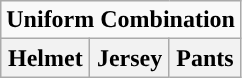<table class="wikitable">
<tr>
<td align="center" Colspan="3"><strong>Uniform Combination</strong></td>
</tr>
<tr align="center">
<th>Helmet</th>
<th>Jersey</th>
<th>Pants</th>
</tr>
</table>
